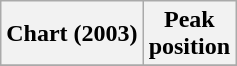<table class="wikitable">
<tr>
<th>Chart (2003)</th>
<th>Peak<br>position</th>
</tr>
<tr>
</tr>
</table>
